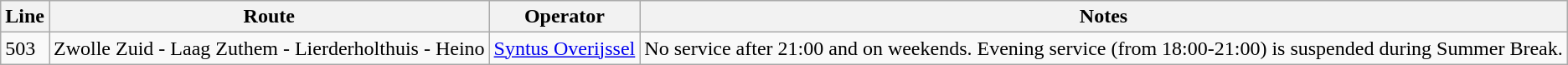<table class="wikitable">
<tr>
<th>Line</th>
<th>Route</th>
<th>Operator</th>
<th>Notes</th>
</tr>
<tr>
<td>503</td>
<td>Zwolle Zuid - Laag Zuthem - Lierderholthuis - Heino</td>
<td><a href='#'>Syntus Overijssel</a></td>
<td>No service after 21:00 and on weekends. Evening service (from 18:00-21:00) is suspended during Summer Break.</td>
</tr>
</table>
